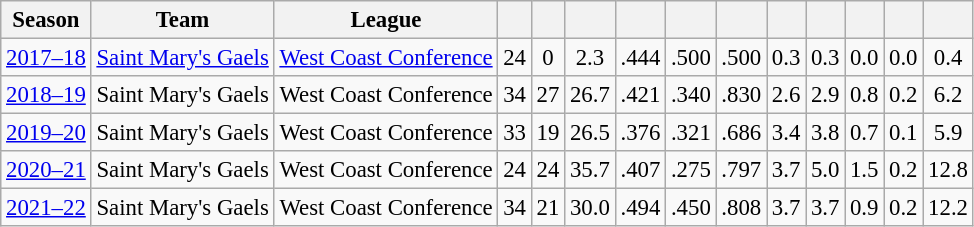<table class="wikitable sortable" style="font-size:95%; text-align:center;">
<tr>
<th>Season</th>
<th>Team</th>
<th>League</th>
<th></th>
<th></th>
<th></th>
<th></th>
<th></th>
<th></th>
<th></th>
<th></th>
<th></th>
<th></th>
<th></th>
</tr>
<tr>
<td><a href='#'>2017–18</a></td>
<td><a href='#'>Saint Mary's Gaels</a></td>
<td><a href='#'>West Coast Conference</a></td>
<td>24</td>
<td>0</td>
<td>2.3</td>
<td>.444</td>
<td>.500</td>
<td>.500</td>
<td>0.3</td>
<td>0.3</td>
<td>0.0</td>
<td>0.0</td>
<td>0.4</td>
</tr>
<tr>
<td><a href='#'>2018–19</a></td>
<td>Saint Mary's Gaels</td>
<td>West Coast Conference</td>
<td>34</td>
<td>27</td>
<td>26.7</td>
<td>.421</td>
<td>.340</td>
<td>.830</td>
<td>2.6</td>
<td>2.9</td>
<td>0.8</td>
<td>0.2</td>
<td>6.2</td>
</tr>
<tr>
<td><a href='#'>2019–20</a></td>
<td>Saint Mary's Gaels</td>
<td>West Coast Conference</td>
<td>33</td>
<td>19</td>
<td>26.5</td>
<td>.376</td>
<td>.321</td>
<td>.686</td>
<td>3.4</td>
<td>3.8</td>
<td>0.7</td>
<td>0.1</td>
<td>5.9</td>
</tr>
<tr>
<td><a href='#'>2020–21</a></td>
<td>Saint Mary's Gaels</td>
<td>West Coast Conference</td>
<td>24</td>
<td>24</td>
<td>35.7</td>
<td>.407</td>
<td>.275</td>
<td>.797</td>
<td>3.7</td>
<td>5.0</td>
<td>1.5</td>
<td>0.2</td>
<td>12.8</td>
</tr>
<tr>
<td><a href='#'>2021–22</a></td>
<td>Saint Mary's Gaels</td>
<td>West Coast Conference</td>
<td>34</td>
<td>21</td>
<td>30.0</td>
<td>.494</td>
<td>.450</td>
<td>.808</td>
<td>3.7</td>
<td>3.7</td>
<td>0.9</td>
<td>0.2</td>
<td>12.2</td>
</tr>
</table>
